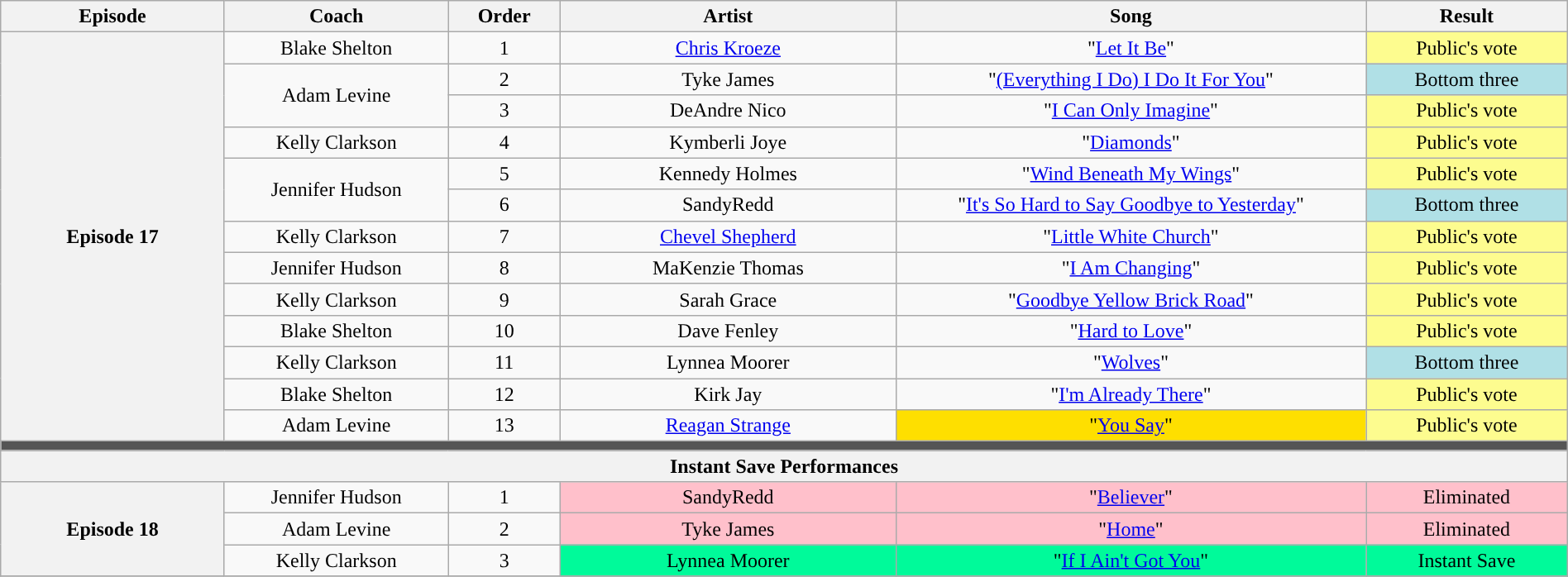<table class="wikitable" style="text-align:center; width:100%;">
<tr>
<th style="width:10%;">Episode</th>
<th style="width:10%;">Coach</th>
<th style="width:05%;">Order</th>
<th style="width:15%;">Artist</th>
<th style="width:21%;">Song</th>
<th style="width:9%;">Result</th>
</tr>
<tr>
<th rowspan="13" scope="row">Episode 17<br><small></small></th>
<td>Blake Shelton</td>
<td>1</td>
<td><a href='#'>Chris Kroeze</a></td>
<td>"<a href='#'>Let It Be</a>"</td>
<td style="background:#fdfc8f;">Public's vote</td>
</tr>
<tr>
<td rowspan="2">Adam Levine</td>
<td>2</td>
<td>Tyke James</td>
<td>"<a href='#'>(Everything I Do) I Do It For You</a>"</td>
<td style="background:#b0e0e6;">Bottom three</td>
</tr>
<tr>
<td>3</td>
<td>DeAndre Nico</td>
<td>"<a href='#'>I Can Only Imagine</a>"</td>
<td style="background:#fdfc8f;">Public's vote</td>
</tr>
<tr>
<td>Kelly Clarkson</td>
<td>4</td>
<td>Kymberli Joye</td>
<td>"<a href='#'>Diamonds</a>"</td>
<td style="background:#fdfc8f;">Public's vote</td>
</tr>
<tr>
<td rowspan=2>Jennifer Hudson</td>
<td>5</td>
<td>Kennedy Holmes</td>
<td>"<a href='#'>Wind Beneath My Wings</a>"</td>
<td style="background:#fdfc8f;">Public's vote</td>
</tr>
<tr>
<td>6</td>
<td>SandyRedd</td>
<td>"<a href='#'>It's So Hard to Say Goodbye to Yesterday</a>"</td>
<td style="background:#b0e0e6;">Bottom three</td>
</tr>
<tr>
<td>Kelly Clarkson</td>
<td>7</td>
<td><a href='#'>Chevel Shepherd</a></td>
<td>"<a href='#'>Little White Church</a>"</td>
<td style="background:#fdfc8f;">Public's vote</td>
</tr>
<tr>
<td>Jennifer Hudson</td>
<td>8</td>
<td>MaKenzie Thomas</td>
<td>"<a href='#'>I Am Changing</a>"</td>
<td style="background:#fdfc8f;">Public's vote</td>
</tr>
<tr>
<td>Kelly Clarkson</td>
<td>9</td>
<td>Sarah Grace</td>
<td>"<a href='#'>Goodbye Yellow Brick Road</a>"</td>
<td style="background:#fdfc8f;">Public's vote</td>
</tr>
<tr>
<td>Blake Shelton</td>
<td>10</td>
<td>Dave Fenley</td>
<td>"<a href='#'>Hard to Love</a>"</td>
<td style="background:#fdfc8f;">Public's vote</td>
</tr>
<tr>
<td>Kelly Clarkson</td>
<td>11</td>
<td>Lynnea Moorer</td>
<td>"<a href='#'>Wolves</a>"</td>
<td style="background:#b0e0e6;">Bottom three</td>
</tr>
<tr>
<td>Blake Shelton</td>
<td>12</td>
<td>Kirk Jay</td>
<td>"<a href='#'>I'm Already There</a>"</td>
<td style="background:#fdfc8f;">Public's vote</td>
</tr>
<tr>
<td>Adam Levine</td>
<td>13</td>
<td><a href='#'>Reagan Strange</a></td>
<td style="background:#fedf00;">"<a href='#'>You Say</a>"</td>
<td style="background:#fdfc8f;">Public's vote</td>
</tr>
<tr>
<td colspan="6" bgcolor=#555></td>
</tr>
<tr>
<th colspan="6">Instant Save Performances</th>
</tr>
<tr>
<th rowspan=3>Episode 18<br><small></small></th>
<td>Jennifer Hudson</td>
<td>1</td>
<td style="background:pink;">SandyRedd</td>
<td style="background:pink;">"<a href='#'>Believer</a>"</td>
<td style="background:pink;">Eliminated</td>
</tr>
<tr>
<td>Adam Levine</td>
<td>2</td>
<td style="background:pink;">Tyke James</td>
<td style="background:pink;">"<a href='#'>Home</a>"</td>
<td style="background:pink;">Eliminated</td>
</tr>
<tr>
<td>Kelly Clarkson</td>
<td>3</td>
<td style="background:#00fa9a;">Lynnea Moorer</td>
<td style="background:#00fa9a;">"<a href='#'>If I Ain't Got You</a>"</td>
<td style="background:#00fa9a;">Instant Save</td>
</tr>
<tr>
</tr>
</table>
